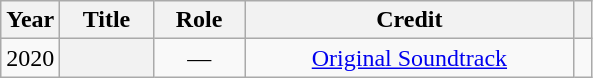<table class="wikitable plainrowheaders unsortable" style="text-align:center">
<tr>
<th style="width:10%;">Year</th>
<th>Title</th>
<th>Role</th>
<th>Credit</th>
<th></th>
</tr>
<tr>
<td>2020</td>
<th scope="row"></th>
<td>—</td>
<td><a href='#'>Original Soundtrack</a></td>
<td style="text-align: center;"></td>
</tr>
</table>
